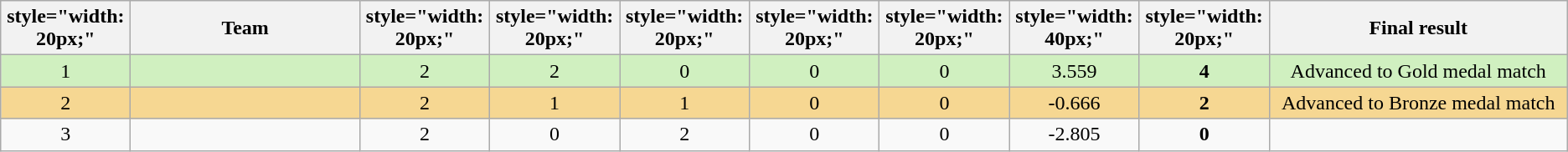<table class="wikitable" border="1" style="text-align: center;">
<tr>
<th>style="width: 20px;"</th>
<th style="width: 175px;">Team</th>
<th>style="width: 20px;"</th>
<th>style="width: 20px;"</th>
<th>style="width: 20px;"</th>
<th>style="width: 20px;"</th>
<th>style="width: 20px;"</th>
<th>style="width: 40px;"</th>
<th>style="width: 20px;"</th>
<th style="width: 230px;">Final result</th>
</tr>
<tr style="background:#D0F0C0;">
<td>1</td>
<td style="text-align:left"></td>
<td>2</td>
<td>2</td>
<td>0</td>
<td>0</td>
<td>0</td>
<td>3.559</td>
<td><strong>4</strong></td>
<td>Advanced to Gold medal match</td>
</tr>
<tr style="background:#F6D792;">
<td>2</td>
<td align=left></td>
<td>2</td>
<td>1</td>
<td>1</td>
<td>0</td>
<td>0</td>
<td>-0.666</td>
<td><strong>2</strong></td>
<td>Advanced to Bronze medal match</td>
</tr>
<tr>
<td>3</td>
<td style="text-align:left"></td>
<td>2</td>
<td>0</td>
<td>2</td>
<td>0</td>
<td>0</td>
<td>-2.805</td>
<td><strong>0</strong></td>
<td></td>
</tr>
</table>
